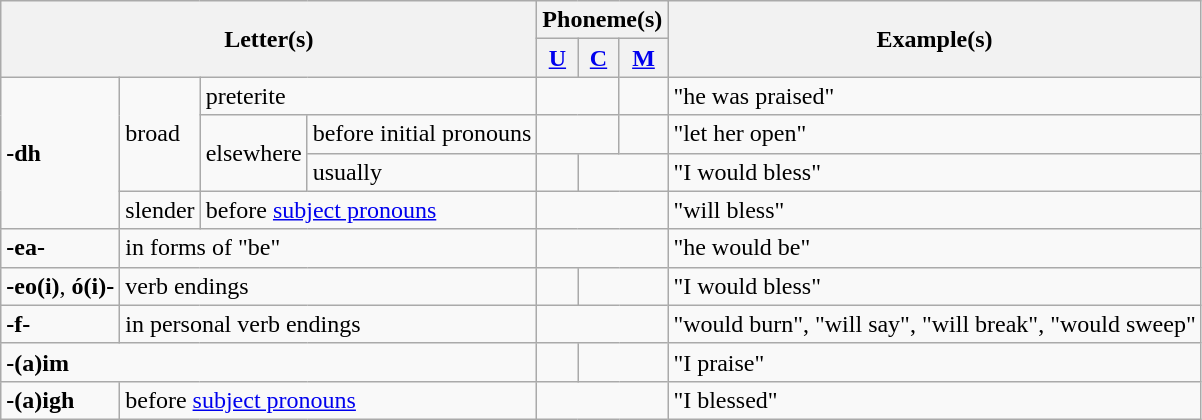<table class="wikitable">
<tr>
<th colspan="4" rowspan="2">Letter(s)</th>
<th colspan="3">Phoneme(s)</th>
<th colspan="2" rowspan="2">Example(s)</th>
</tr>
<tr>
<th><a href='#'>U</a></th>
<th><strong><a href='#'>C</a></strong></th>
<th><a href='#'>M</a></th>
</tr>
<tr>
<td rowspan="4"><strong>-dh</strong></td>
<td rowspan="3">broad</td>
<td colspan="2">preterite</td>
<td colspan="2"></td>
<td></td>
<td colspan="2">  "he was praised"</td>
</tr>
<tr>
<td rowspan="2">elsewhere</td>
<td>before  initial pronouns</td>
<td colspan="2"></td>
<td></td>
<td colspan="2">  "let her open"</td>
</tr>
<tr>
<td>usually</td>
<td></td>
<td colspan="2"></td>
<td colspan="2">  "I would bless"</td>
</tr>
<tr>
<td>slender</td>
<td colspan="2">before <a href='#'>subject pronouns</a></td>
<td colspan="3"></td>
<td colspan="2">  "will bless"</td>
</tr>
<tr>
<td><strong>-ea-</strong></td>
<td colspan="3">in forms of  "be"</td>
<td colspan="4"></td>
<td>  "he would be"</td>
</tr>
<tr>
<td><strong>-eo(i)</strong>, <strong>ó(i)-</strong></td>
<td colspan="3">verb endings</td>
<td></td>
<td colspan="3"></td>
<td>  "I would bless"</td>
</tr>
<tr>
<td><strong>-f-</strong></td>
<td colspan="3">in personal verb endings</td>
<td colspan="4"></td>
<td>  "would burn",   "will say",   "will break",   "would sweep"</td>
</tr>
<tr>
<td colspan="4"><strong>-(a)im</strong></td>
<td></td>
<td colspan="3"></td>
<td>  "I praise"</td>
</tr>
<tr>
<td><strong>-(a)igh</strong></td>
<td colspan="3">before <a href='#'>subject pronouns</a></td>
<td colspan="4"></td>
<td>  "I blessed"</td>
</tr>
</table>
